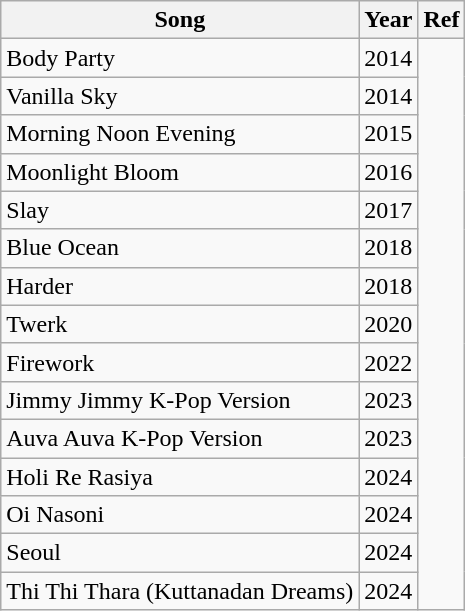<table class="wikitable">
<tr>
<th>Song</th>
<th>Year</th>
<th>Ref</th>
</tr>
<tr>
<td>Body Party</td>
<td>2014</td>
<td rowspan="15"></td>
</tr>
<tr>
<td>Vanilla Sky</td>
<td>2014</td>
</tr>
<tr>
<td>Morning Noon Evening</td>
<td>2015</td>
</tr>
<tr>
<td>Moonlight Bloom</td>
<td>2016</td>
</tr>
<tr>
<td>Slay</td>
<td>2017</td>
</tr>
<tr>
<td>Blue Ocean</td>
<td>2018</td>
</tr>
<tr>
<td>Harder</td>
<td>2018</td>
</tr>
<tr>
<td>Twerk</td>
<td>2020</td>
</tr>
<tr>
<td>Firework</td>
<td>2022</td>
</tr>
<tr>
<td>Jimmy Jimmy K-Pop Version</td>
<td>2023</td>
</tr>
<tr>
<td>Auva Auva K-Pop Version</td>
<td>2023</td>
</tr>
<tr>
<td>Holi Re Rasiya</td>
<td>2024</td>
</tr>
<tr>
<td>Oi Nasoni</td>
<td>2024</td>
</tr>
<tr>
<td>Seoul</td>
<td>2024</td>
</tr>
<tr>
<td>Thi Thi Thara (Kuttanadan Dreams)</td>
<td>2024</td>
</tr>
</table>
